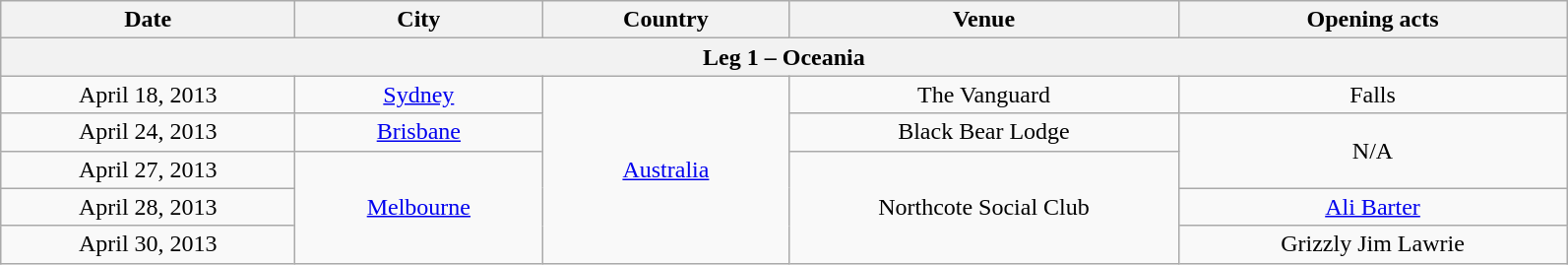<table class="wikitable" style="text-align:center;">
<tr>
<th scope="col" style="width:12em;">Date</th>
<th scope="col" style="width:10em;">City</th>
<th scope="col" style="width:10em;">Country</th>
<th scope="col" style="width:16em;">Venue</th>
<th scope="col" style="width:16em;">Opening acts</th>
</tr>
<tr>
<th colspan="5" style="text-align:center;"><strong>Leg 1 – Oceania</strong></th>
</tr>
<tr>
<td>April 18, 2013</td>
<td><a href='#'>Sydney</a></td>
<td rowspan="5"><a href='#'>Australia</a></td>
<td>The Vanguard</td>
<td>Falls</td>
</tr>
<tr>
<td>April 24, 2013</td>
<td><a href='#'>Brisbane</a></td>
<td>Black Bear Lodge</td>
<td rowspan="2">N/A</td>
</tr>
<tr>
<td>April 27, 2013</td>
<td rowspan="3"><a href='#'>Melbourne</a></td>
<td rowspan="3">Northcote Social Club</td>
</tr>
<tr>
<td>April 28, 2013</td>
<td><a href='#'>Ali Barter</a></td>
</tr>
<tr>
<td>April 30, 2013</td>
<td>Grizzly Jim Lawrie</td>
</tr>
</table>
